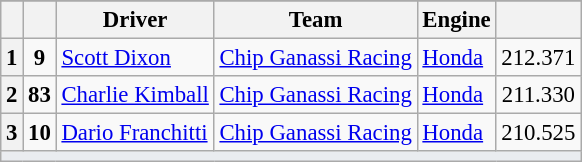<table class="wikitable" style="font-size:95%;">
<tr>
</tr>
<tr>
<th></th>
<th></th>
<th>Driver</th>
<th>Team</th>
<th>Engine</th>
<th></th>
</tr>
<tr>
<th>1</th>
<td style="text-align:center"><strong>9</strong></td>
<td> <a href='#'>Scott Dixon</a></td>
<td><a href='#'>Chip Ganassi Racing</a></td>
<td><a href='#'>Honda</a></td>
<td align=center>212.371</td>
</tr>
<tr>
<th>2</th>
<td style="text-align:center"><strong>83</strong></td>
<td> <a href='#'>Charlie Kimball</a></td>
<td><a href='#'>Chip Ganassi Racing</a></td>
<td><a href='#'>Honda</a></td>
<td align=center>211.330</td>
</tr>
<tr>
<th>3</th>
<td style="text-align:center"><strong>10</strong></td>
<td> <a href='#'>Dario Franchitti</a></td>
<td><a href='#'>Chip Ganassi Racing</a></td>
<td><a href='#'>Honda</a></td>
<td align=center>210.525</td>
</tr>
<tr>
<td style="background-color:#EAECF0;text-align:center" colspan="6"><strong> </strong></td>
</tr>
</table>
